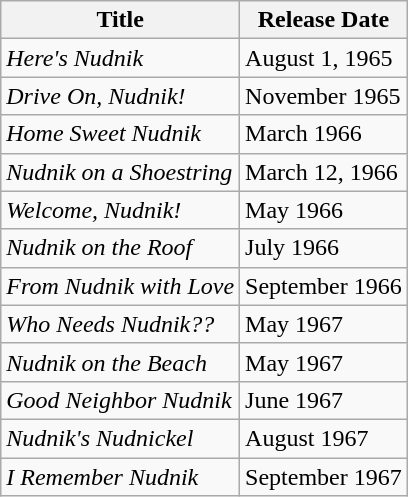<table class=wikitable>
<tr>
<th>Title</th>
<th>Release Date</th>
</tr>
<tr>
<td><em>Here's Nudnik</em></td>
<td>August 1, 1965</td>
</tr>
<tr>
<td><em>Drive On, Nudnik!</em></td>
<td>November 1965</td>
</tr>
<tr>
<td><em>Home Sweet Nudnik</em></td>
<td>March 1966</td>
</tr>
<tr>
<td><em>Nudnik on a Shoestring</em></td>
<td>March 12, 1966</td>
</tr>
<tr>
<td><em>Welcome, Nudnik!</em></td>
<td>May 1966</td>
</tr>
<tr>
<td><em>Nudnik on the Roof</em></td>
<td>July 1966</td>
</tr>
<tr>
<td><em>From Nudnik with Love</em></td>
<td>September 1966</td>
</tr>
<tr>
<td><em>Who Needs Nudnik??</em></td>
<td>May 1967</td>
</tr>
<tr>
<td><em>Nudnik on the Beach</em></td>
<td>May 1967</td>
</tr>
<tr>
<td><em>Good Neighbor Nudnik</em></td>
<td>June 1967</td>
</tr>
<tr>
<td><em>Nudnik's Nudnickel</em></td>
<td>August 1967</td>
</tr>
<tr>
<td><em>I Remember Nudnik</em></td>
<td>September 1967</td>
</tr>
</table>
